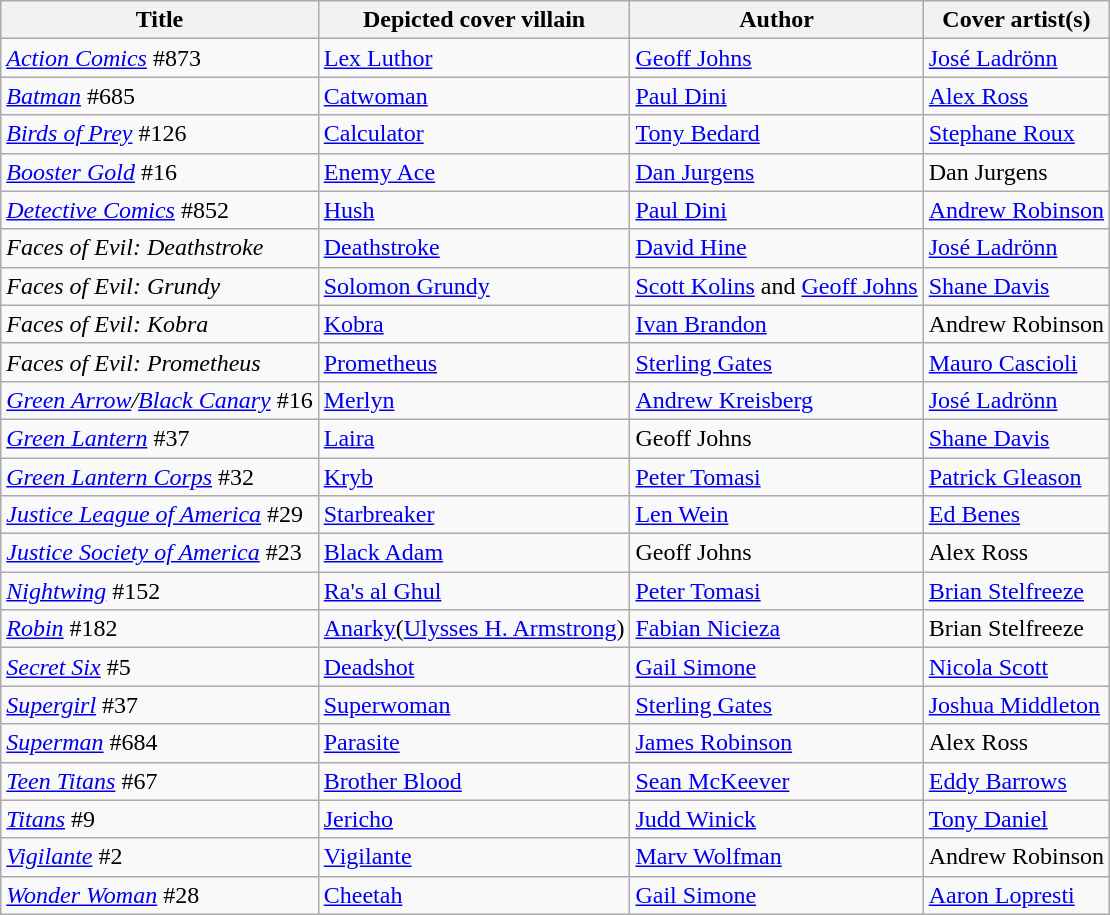<table class="wikitable">
<tr>
<th>Title</th>
<th>Depicted cover villain</th>
<th>Author</th>
<th>Cover artist(s)</th>
</tr>
<tr>
<td><em><a href='#'>Action Comics</a></em> #873</td>
<td><a href='#'>Lex Luthor</a></td>
<td><a href='#'>Geoff Johns</a></td>
<td><a href='#'>José Ladrönn</a></td>
</tr>
<tr>
<td><em><a href='#'>Batman</a></em> #685</td>
<td><a href='#'>Catwoman</a></td>
<td><a href='#'>Paul Dini</a></td>
<td><a href='#'>Alex Ross</a></td>
</tr>
<tr>
<td><em><a href='#'>Birds of Prey</a></em> #126</td>
<td><a href='#'>Calculator</a></td>
<td><a href='#'>Tony Bedard</a></td>
<td><a href='#'>Stephane Roux</a></td>
</tr>
<tr>
<td><em><a href='#'>Booster Gold</a></em> #16</td>
<td><a href='#'>Enemy Ace</a></td>
<td><a href='#'>Dan Jurgens</a></td>
<td>Dan Jurgens</td>
</tr>
<tr>
<td><em><a href='#'>Detective Comics</a></em> #852</td>
<td><a href='#'>Hush</a></td>
<td><a href='#'>Paul Dini</a></td>
<td><a href='#'>Andrew Robinson</a></td>
</tr>
<tr>
<td><em>Faces of Evil: Deathstroke</em></td>
<td><a href='#'>Deathstroke</a></td>
<td><a href='#'>David Hine</a></td>
<td><a href='#'>José Ladrönn</a></td>
</tr>
<tr>
<td><em>Faces of Evil: Grundy</em></td>
<td><a href='#'>Solomon Grundy</a></td>
<td><a href='#'>Scott Kolins</a> and <a href='#'>Geoff Johns</a></td>
<td><a href='#'>Shane Davis</a></td>
</tr>
<tr>
<td><em>Faces of Evil: Kobra</em></td>
<td><a href='#'>Kobra</a></td>
<td><a href='#'>Ivan Brandon</a></td>
<td>Andrew Robinson</td>
</tr>
<tr>
<td><em>Faces of Evil: Prometheus</em></td>
<td><a href='#'>Prometheus</a></td>
<td><a href='#'>Sterling Gates</a></td>
<td><a href='#'>Mauro Cascioli</a></td>
</tr>
<tr>
<td><em><a href='#'>Green Arrow</a>/<a href='#'>Black Canary</a></em> #16</td>
<td><a href='#'>Merlyn</a></td>
<td><a href='#'>Andrew Kreisberg</a></td>
<td><a href='#'>José Ladrönn</a></td>
</tr>
<tr>
<td><em><a href='#'>Green Lantern</a></em> #37</td>
<td><a href='#'>Laira</a></td>
<td>Geoff Johns</td>
<td><a href='#'>Shane Davis</a></td>
</tr>
<tr>
<td><em><a href='#'>Green Lantern Corps</a></em> #32</td>
<td><a href='#'>Kryb</a></td>
<td><a href='#'>Peter Tomasi</a></td>
<td><a href='#'>Patrick Gleason</a></td>
</tr>
<tr>
<td><em><a href='#'>Justice League of America</a></em> #29</td>
<td><a href='#'>Starbreaker</a></td>
<td><a href='#'>Len Wein</a></td>
<td><a href='#'>Ed Benes</a></td>
</tr>
<tr>
<td><em><a href='#'>Justice Society of America</a></em> #23</td>
<td><a href='#'>Black Adam</a></td>
<td>Geoff Johns</td>
<td>Alex Ross</td>
</tr>
<tr>
<td><em><a href='#'>Nightwing</a></em> #152</td>
<td><a href='#'>Ra's al Ghul</a></td>
<td><a href='#'>Peter Tomasi</a></td>
<td><a href='#'>Brian Stelfreeze</a></td>
</tr>
<tr>
<td><em><a href='#'>Robin</a></em> #182</td>
<td><a href='#'>Anarky</a>(<a href='#'>Ulysses H. Armstrong</a>)</td>
<td><a href='#'>Fabian Nicieza</a></td>
<td>Brian Stelfreeze</td>
</tr>
<tr>
<td><em><a href='#'>Secret Six</a></em> #5</td>
<td><a href='#'>Deadshot</a></td>
<td><a href='#'>Gail Simone</a></td>
<td><a href='#'>Nicola Scott</a></td>
</tr>
<tr>
<td><em><a href='#'>Supergirl</a></em> #37</td>
<td><a href='#'>Superwoman</a></td>
<td><a href='#'>Sterling Gates</a></td>
<td><a href='#'>Joshua Middleton</a></td>
</tr>
<tr>
<td><em><a href='#'>Superman</a></em> #684</td>
<td><a href='#'>Parasite</a></td>
<td><a href='#'>James Robinson</a></td>
<td>Alex Ross</td>
</tr>
<tr>
<td><em><a href='#'>Teen Titans</a></em> #67</td>
<td><a href='#'>Brother Blood</a></td>
<td><a href='#'>Sean McKeever</a></td>
<td><a href='#'>Eddy Barrows</a></td>
</tr>
<tr>
<td><em><a href='#'>Titans</a></em> #9</td>
<td><a href='#'>Jericho</a></td>
<td><a href='#'>Judd Winick</a></td>
<td><a href='#'>Tony Daniel</a></td>
</tr>
<tr>
<td><em><a href='#'>Vigilante</a></em> #2</td>
<td><a href='#'>Vigilante</a></td>
<td><a href='#'>Marv Wolfman</a></td>
<td>Andrew Robinson</td>
</tr>
<tr>
<td><em><a href='#'>Wonder Woman</a></em> #28</td>
<td><a href='#'>Cheetah</a></td>
<td><a href='#'>Gail Simone</a></td>
<td><a href='#'>Aaron Lopresti</a></td>
</tr>
</table>
